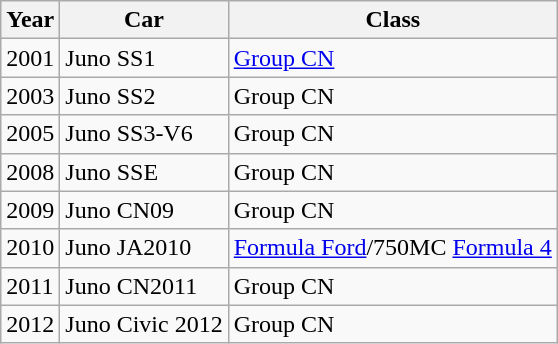<table class="wikitable">
<tr>
<th>Year</th>
<th>Car</th>
<th>Class</th>
</tr>
<tr>
<td>2001</td>
<td>Juno SS1</td>
<td><a href='#'>Group CN</a></td>
</tr>
<tr>
<td>2003</td>
<td>Juno SS2</td>
<td>Group CN</td>
</tr>
<tr>
<td>2005</td>
<td>Juno SS3-V6</td>
<td>Group CN</td>
</tr>
<tr>
<td>2008</td>
<td>Juno SSE</td>
<td>Group CN</td>
</tr>
<tr>
<td>2009</td>
<td>Juno CN09</td>
<td>Group CN</td>
</tr>
<tr>
<td>2010</td>
<td>Juno JA2010</td>
<td><a href='#'>Formula Ford</a>/750MC <a href='#'>Formula 4</a></td>
</tr>
<tr>
<td>2011</td>
<td>Juno CN2011</td>
<td>Group CN</td>
</tr>
<tr>
<td>2012</td>
<td>Juno Civic 2012</td>
<td>Group CN</td>
</tr>
</table>
